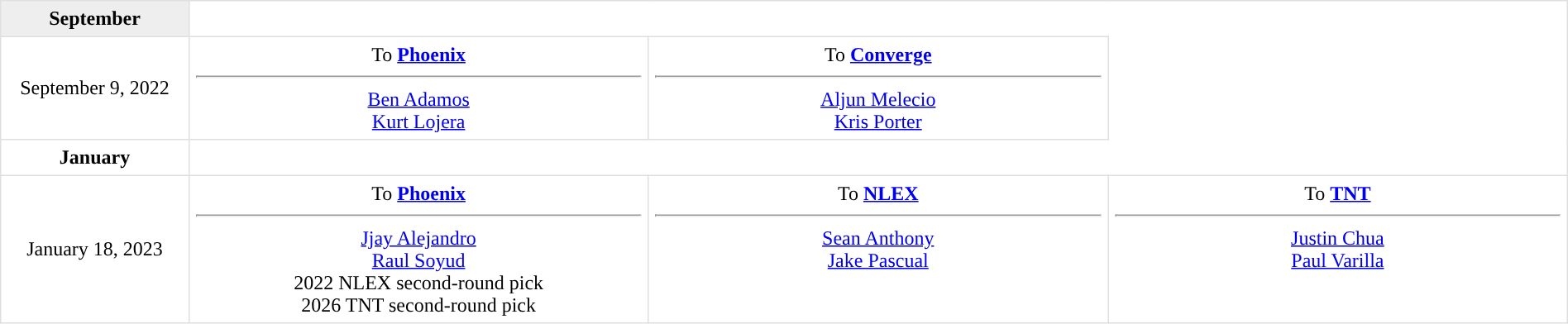<table border=1 style="border-collapse:collapse; text-align: center; width: 100%" bordercolor="#DFDFDF"  cellpadding="5">
<tr bgcolor="eeeeee">
<th>September</th>
</tr>
<tr>
<td style="width:12%">September 9, 2022</td>
<td style="width:29.3%" valign="top">To <strong><a href='#'>Phoenix</a></strong><hr><a href='#'>Ben Adamos</a><br><a href='#'>Kurt Lojera</a></td>
<td style="width:29.3%" valign="top">To <strong><a href='#'>Converge</a></strong><hr><a href='#'>Aljun Melecio</a><br><a href='#'>Kris Porter</a></td>
</tr>
<tr>
<th>January</th>
</tr>
<tr>
<td style="width:12%">January 18, 2023</td>
<td style="width:29.3%" valign="top">To <strong><a href='#'>Phoenix</a></strong><hr><a href='#'>Jjay Alejandro </a><br><a href='#'>Raul Soyud</a><br>2022 NLEX second-round pick<br>2026 TNT second-round pick</td>
<td style="width:29.3%" valign="top">To <strong><a href='#'>NLEX</a></strong><hr><a href='#'>Sean Anthony</a><br><a href='#'>Jake Pascual</a></td>
<td style="width:29.3%" valign="top">To <strong><a href='#'>TNT</a></strong><hr><a href='#'>Justin Chua</a><br><a href='#'>Paul Varilla</a></td>
</tr>
</table>
